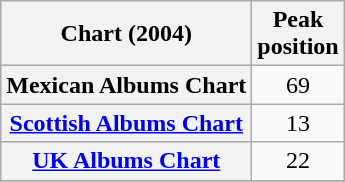<table class="wikitable plainrowheaders sortable" style="text-align:center;">
<tr>
<th scope="col">Chart (2004)</th>
<th scope="col">Peak<br>position</th>
</tr>
<tr>
<th scope="row">Mexican Albums Chart</th>
<td style="text-align:center;">69</td>
</tr>
<tr>
<th scope="row"><a href='#'>Scottish Albums Chart</a></th>
<td style="text-align:center;">13</td>
</tr>
<tr>
<th scope="row"><a href='#'>UK Albums Chart</a></th>
<td style="text-align:center;">22</td>
</tr>
<tr>
</tr>
</table>
